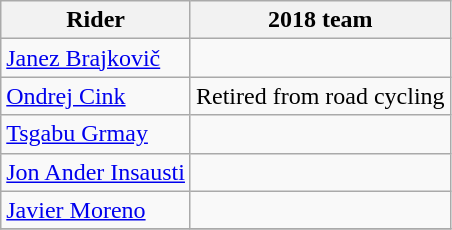<table class="wikitable">
<tr>
<th>Rider</th>
<th>2018 team</th>
</tr>
<tr>
<td><a href='#'>Janez Brajkovič</a></td>
<td></td>
</tr>
<tr>
<td><a href='#'>Ondrej Cink</a></td>
<td>Retired from road cycling</td>
</tr>
<tr>
<td><a href='#'>Tsgabu Grmay</a></td>
<td></td>
</tr>
<tr>
<td><a href='#'>Jon Ander Insausti</a></td>
<td></td>
</tr>
<tr>
<td><a href='#'>Javier Moreno</a></td>
<td></td>
</tr>
<tr>
</tr>
</table>
